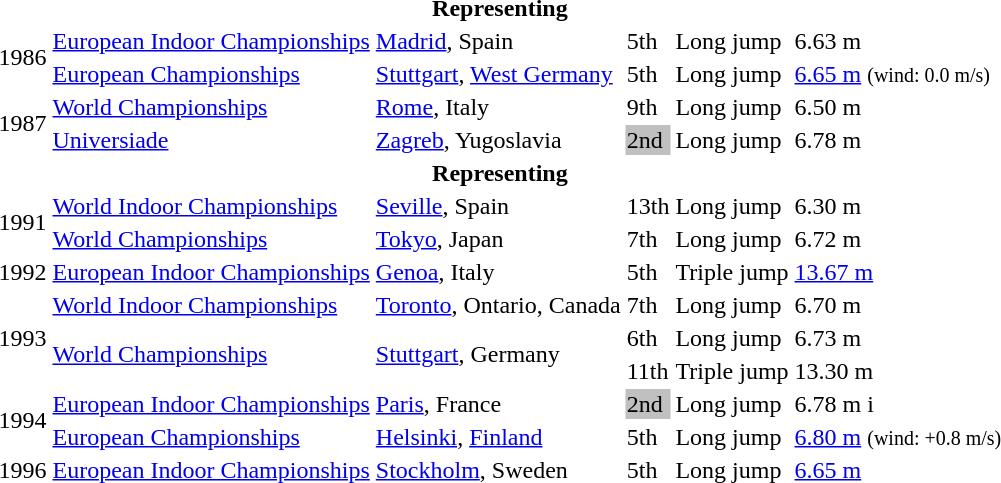<table>
<tr>
<th colspan="6">Representing </th>
</tr>
<tr>
<td rowspan=2>1986</td>
<td><a href='#'>European Indoor Championships</a></td>
<td><a href='#'>Madrid</a>, Spain</td>
<td>5th</td>
<td>Long jump</td>
<td>6.63 m </td>
</tr>
<tr>
<td><a href='#'>European Championships</a></td>
<td><a href='#'>Stuttgart</a>, <a href='#'>West Germany</a></td>
<td>5th</td>
<td>Long jump</td>
<td><a href='#'>6.65 m</a> <small>(wind: 0.0 m/s)</small></td>
</tr>
<tr>
<td rowspan=2>1987</td>
<td><a href='#'>World Championships</a></td>
<td><a href='#'>Rome</a>, Italy</td>
<td>9th</td>
<td>Long jump</td>
<td>6.50 m </td>
</tr>
<tr>
<td><a href='#'>Universiade</a></td>
<td><a href='#'>Zagreb</a>, Yugoslavia</td>
<td bgcolor="silver">2nd</td>
<td>Long jump</td>
<td>6.78 m  </td>
</tr>
<tr>
<th colspan="6">Representing </th>
</tr>
<tr>
<td rowspan=2>1991</td>
<td><a href='#'>World Indoor Championships</a></td>
<td><a href='#'>Seville</a>, Spain</td>
<td>13th</td>
<td>Long jump</td>
<td>6.30 m  </td>
</tr>
<tr>
<td><a href='#'>World Championships</a></td>
<td><a href='#'>Tokyo</a>, Japan</td>
<td>7th</td>
<td>Long jump</td>
<td>6.72 m </td>
</tr>
<tr>
<td>1992</td>
<td><a href='#'>European Indoor Championships</a></td>
<td><a href='#'>Genoa</a>, Italy</td>
<td>5th</td>
<td>Triple jump</td>
<td><a href='#'>13.67 m</a></td>
</tr>
<tr>
<td rowspan=3>1993</td>
<td><a href='#'>World Indoor Championships</a></td>
<td><a href='#'>Toronto</a>, Ontario, Canada</td>
<td>7th</td>
<td>Long jump</td>
<td>6.70 m  </td>
</tr>
<tr>
<td rowspan=2><a href='#'>World Championships</a></td>
<td rowspan=2><a href='#'>Stuttgart</a>, Germany</td>
<td>6th</td>
<td>Long jump</td>
<td>6.73 m </td>
</tr>
<tr>
<td>11th</td>
<td>Triple jump</td>
<td>13.30 m  </td>
</tr>
<tr>
<td rowspan=2>1994</td>
<td><a href='#'>European Indoor Championships</a></td>
<td><a href='#'>Paris</a>, France</td>
<td bgcolor="silver">2nd</td>
<td>Long jump</td>
<td>6.78 m i</td>
</tr>
<tr>
<td><a href='#'>European Championships</a></td>
<td><a href='#'>Helsinki</a>, <a href='#'>Finland</a></td>
<td>5th</td>
<td>Long jump</td>
<td><a href='#'>6.80 m</a> <small>(wind: +0.8 m/s)</small></td>
</tr>
<tr>
<td>1996</td>
<td><a href='#'>European Indoor Championships</a></td>
<td><a href='#'>Stockholm</a>, Sweden</td>
<td>5th</td>
<td>Long jump</td>
<td><a href='#'>6.65 m</a>  </td>
</tr>
</table>
